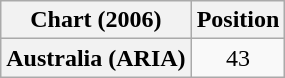<table class="wikitable plainrowheaders" style="text-align:center">
<tr>
<th scope="col">Chart (2006)</th>
<th scope="col">Position</th>
</tr>
<tr>
<th scope="row">Australia (ARIA)</th>
<td>43</td>
</tr>
</table>
